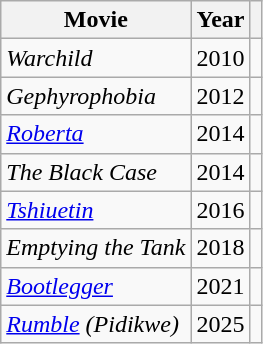<table class="wikitable">
<tr>
<th>Movie</th>
<th>Year</th>
<th></th>
</tr>
<tr>
<td><em>Warchild</em></td>
<td>2010</td>
<td></td>
</tr>
<tr>
<td><em>Gephyrophobia</em></td>
<td>2012</td>
<td></td>
</tr>
<tr>
<td><em><a href='#'>Roberta</a></em></td>
<td>2014</td>
<td></td>
</tr>
<tr>
<td><em>The Black Case</em></td>
<td>2014</td>
<td></td>
</tr>
<tr>
<td><em><a href='#'>Tshiuetin</a></em></td>
<td>2016</td>
<td></td>
</tr>
<tr>
<td><em>Emptying the Tank</em></td>
<td>2018</td>
<td></td>
</tr>
<tr>
<td><em><a href='#'>Bootlegger</a></em></td>
<td>2021</td>
<td></td>
</tr>
<tr>
<td><em><a href='#'>Rumble</a> (Pidikwe)</em></td>
<td>2025</td>
<td></td>
</tr>
</table>
